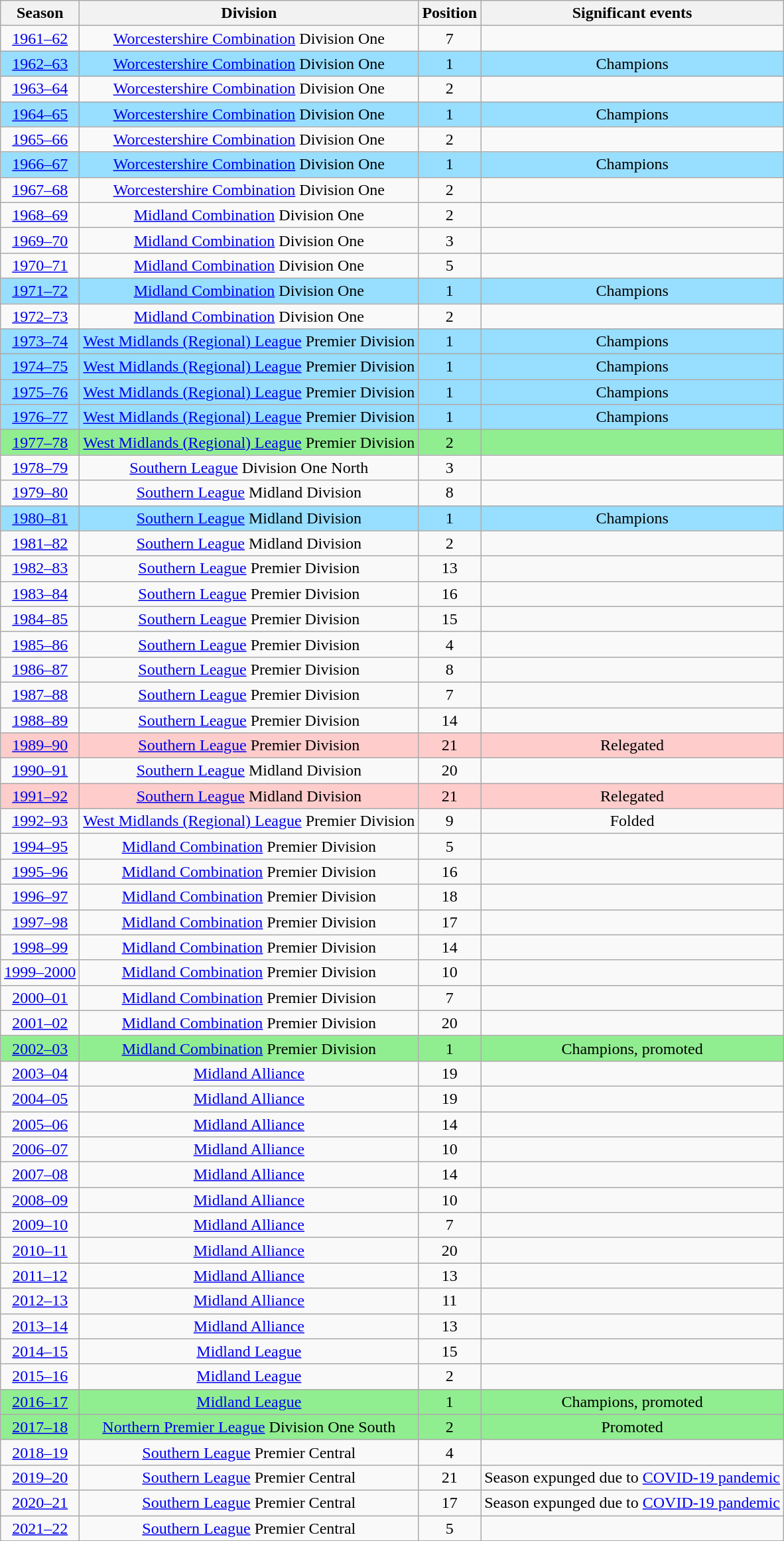<table class="wikitable collapsible collapsed" style=text-align:center>
<tr>
<th>Season</th>
<th>Division</th>
<th>Position</th>
<th>Significant events</th>
</tr>
<tr>
<td><a href='#'>1961–62</a></td>
<td><a href='#'>Worcestershire Combination</a> Division One</td>
<td>7</td>
<td></td>
</tr>
<tr style="background: #97DEFF">
<td><a href='#'>1962–63</a></td>
<td><a href='#'>Worcestershire Combination</a> Division One</td>
<td>1</td>
<td>Champions</td>
</tr>
<tr>
<td><a href='#'>1963–64</a></td>
<td><a href='#'>Worcestershire Combination</a> Division One</td>
<td>2</td>
<td></td>
</tr>
<tr style="background: #97DEFF">
<td><a href='#'>1964–65</a></td>
<td><a href='#'>Worcestershire Combination</a> Division One</td>
<td>1</td>
<td>Champions</td>
</tr>
<tr>
<td><a href='#'>1965–66</a></td>
<td><a href='#'>Worcestershire Combination</a> Division One</td>
<td>2</td>
<td></td>
</tr>
<tr style="background: #97DEFF">
<td><a href='#'>1966–67</a></td>
<td><a href='#'>Worcestershire Combination</a> Division One</td>
<td>1</td>
<td>Champions</td>
</tr>
<tr>
<td><a href='#'>1967–68</a></td>
<td><a href='#'>Worcestershire Combination</a> Division One</td>
<td>2</td>
<td></td>
</tr>
<tr>
<td><a href='#'>1968–69</a></td>
<td><a href='#'>Midland Combination</a> Division One</td>
<td>2</td>
<td></td>
</tr>
<tr>
<td><a href='#'>1969–70</a></td>
<td><a href='#'>Midland Combination</a> Division One</td>
<td>3</td>
<td></td>
</tr>
<tr>
<td><a href='#'>1970–71</a></td>
<td><a href='#'>Midland Combination</a> Division One</td>
<td>5</td>
<td></td>
</tr>
<tr style="background: #97DEFF">
<td><a href='#'>1971–72</a></td>
<td><a href='#'>Midland Combination</a> Division One</td>
<td>1</td>
<td>Champions</td>
</tr>
<tr>
<td><a href='#'>1972–73</a></td>
<td><a href='#'>Midland Combination</a> Division One</td>
<td>2</td>
<td></td>
</tr>
<tr style="background: #97DEFF">
<td><a href='#'>1973–74</a></td>
<td><a href='#'>West Midlands (Regional) League</a> Premier Division</td>
<td>1</td>
<td>Champions</td>
</tr>
<tr style="background: #97DEFF">
<td><a href='#'>1974–75</a></td>
<td><a href='#'>West Midlands (Regional) League</a> Premier Division</td>
<td>1</td>
<td>Champions</td>
</tr>
<tr style="background: #97DEFF">
<td><a href='#'>1975–76</a></td>
<td><a href='#'>West Midlands (Regional) League</a> Premier Division</td>
<td>1</td>
<td>Champions</td>
</tr>
<tr style="background: #97DEFF">
<td><a href='#'>1976–77</a></td>
<td><a href='#'>West Midlands (Regional) League</a> Premier Division</td>
<td>1</td>
<td>Champions</td>
</tr>
<tr style="background: #90EE90">
<td><a href='#'>1977–78</a></td>
<td><a href='#'>West Midlands (Regional) League</a> Premier Division</td>
<td>2</td>
<td></td>
</tr>
<tr>
<td><a href='#'>1978–79</a></td>
<td><a href='#'>Southern League</a> Division One North</td>
<td>3</td>
<td></td>
</tr>
<tr>
<td><a href='#'>1979–80</a></td>
<td><a href='#'>Southern League</a> Midland Division</td>
<td>8</td>
<td></td>
</tr>
<tr style="background: #97DEFF">
<td><a href='#'>1980–81</a></td>
<td><a href='#'>Southern League</a> Midland Division</td>
<td>1</td>
<td>Champions</td>
</tr>
<tr>
<td><a href='#'>1981–82</a></td>
<td><a href='#'>Southern League</a> Midland Division</td>
<td>2</td>
<td></td>
</tr>
<tr>
<td><a href='#'>1982–83</a></td>
<td><a href='#'>Southern League</a> Premier Division</td>
<td>13</td>
<td></td>
</tr>
<tr>
<td><a href='#'>1983–84</a></td>
<td><a href='#'>Southern League</a> Premier Division</td>
<td>16</td>
<td></td>
</tr>
<tr>
<td><a href='#'>1984–85</a></td>
<td><a href='#'>Southern League</a> Premier Division</td>
<td>15</td>
<td></td>
</tr>
<tr>
<td><a href='#'>1985–86</a></td>
<td><a href='#'>Southern League</a> Premier Division</td>
<td>4</td>
<td></td>
</tr>
<tr>
<td><a href='#'>1986–87</a></td>
<td><a href='#'>Southern League</a> Premier Division</td>
<td>8</td>
<td></td>
</tr>
<tr>
<td><a href='#'>1987–88</a></td>
<td><a href='#'>Southern League</a> Premier Division</td>
<td>7</td>
<td></td>
</tr>
<tr>
<td><a href='#'>1988–89</a></td>
<td><a href='#'>Southern League</a> Premier Division</td>
<td>14</td>
<td></td>
</tr>
<tr style="background: #ffcccc">
<td><a href='#'>1989–90</a></td>
<td><a href='#'>Southern League</a> Premier Division</td>
<td>21</td>
<td>Relegated</td>
</tr>
<tr>
<td><a href='#'>1990–91</a></td>
<td><a href='#'>Southern League</a> Midland Division</td>
<td>20</td>
<td></td>
</tr>
<tr style="background: #ffcccc">
<td><a href='#'>1991–92</a></td>
<td><a href='#'>Southern League</a> Midland Division</td>
<td>21</td>
<td>Relegated</td>
</tr>
<tr>
<td><a href='#'>1992–93</a></td>
<td><a href='#'>West Midlands (Regional) League</a> Premier Division</td>
<td>9</td>
<td>Folded</td>
</tr>
<tr>
<td><a href='#'>1994–95</a></td>
<td><a href='#'>Midland Combination</a> Premier Division</td>
<td>5</td>
<td></td>
</tr>
<tr>
<td><a href='#'>1995–96</a></td>
<td><a href='#'>Midland Combination</a> Premier Division</td>
<td>16</td>
<td></td>
</tr>
<tr>
<td><a href='#'>1996–97</a></td>
<td><a href='#'>Midland Combination</a> Premier Division</td>
<td>18</td>
<td></td>
</tr>
<tr>
<td><a href='#'>1997–98</a></td>
<td><a href='#'>Midland Combination</a> Premier Division</td>
<td>17</td>
<td></td>
</tr>
<tr>
<td><a href='#'>1998–99</a></td>
<td><a href='#'>Midland Combination</a> Premier Division</td>
<td>14</td>
<td></td>
</tr>
<tr>
<td><a href='#'>1999–2000</a></td>
<td><a href='#'>Midland Combination</a> Premier Division</td>
<td>10</td>
<td></td>
</tr>
<tr>
<td><a href='#'>2000–01</a></td>
<td><a href='#'>Midland Combination</a> Premier Division</td>
<td>7</td>
<td></td>
</tr>
<tr>
<td><a href='#'>2001–02</a></td>
<td><a href='#'>Midland Combination</a> Premier Division</td>
<td>20</td>
<td></td>
</tr>
<tr style="background: #90EE90">
<td><a href='#'>2002–03</a></td>
<td><a href='#'>Midland Combination</a> Premier Division</td>
<td>1</td>
<td>Champions, promoted</td>
</tr>
<tr>
<td><a href='#'>2003–04</a></td>
<td><a href='#'>Midland Alliance</a></td>
<td>19</td>
<td></td>
</tr>
<tr>
<td><a href='#'>2004–05</a></td>
<td><a href='#'>Midland Alliance</a></td>
<td>19</td>
<td></td>
</tr>
<tr>
<td><a href='#'>2005–06</a></td>
<td><a href='#'>Midland Alliance</a></td>
<td>14</td>
<td></td>
</tr>
<tr>
<td><a href='#'>2006–07</a></td>
<td><a href='#'>Midland Alliance</a></td>
<td>10</td>
<td></td>
</tr>
<tr>
<td><a href='#'>2007–08</a></td>
<td><a href='#'>Midland Alliance</a></td>
<td>14</td>
<td></td>
</tr>
<tr>
<td><a href='#'>2008–09</a></td>
<td><a href='#'>Midland Alliance</a></td>
<td>10</td>
<td></td>
</tr>
<tr>
<td><a href='#'>2009–10</a></td>
<td><a href='#'>Midland Alliance</a></td>
<td>7</td>
<td></td>
</tr>
<tr>
<td><a href='#'>2010–11</a></td>
<td><a href='#'>Midland Alliance</a></td>
<td>20</td>
<td></td>
</tr>
<tr>
<td><a href='#'>2011–12</a></td>
<td><a href='#'>Midland Alliance</a></td>
<td>13</td>
<td></td>
</tr>
<tr>
<td><a href='#'>2012–13</a></td>
<td><a href='#'>Midland Alliance</a></td>
<td>11</td>
<td></td>
</tr>
<tr>
<td><a href='#'>2013–14</a></td>
<td><a href='#'>Midland Alliance</a></td>
<td>13</td>
<td></td>
</tr>
<tr>
<td><a href='#'>2014–15</a></td>
<td><a href='#'>Midland League</a></td>
<td>15</td>
<td></td>
</tr>
<tr>
<td><a href='#'>2015–16</a></td>
<td><a href='#'>Midland League</a></td>
<td>2</td>
<td></td>
</tr>
<tr style="background: #90EE90">
<td><a href='#'>2016–17</a></td>
<td><a href='#'>Midland League</a></td>
<td>1</td>
<td>Champions, promoted</td>
</tr>
<tr style="background: #90EE90">
<td><a href='#'>2017–18</a></td>
<td><a href='#'>Northern Premier League</a> Division One South</td>
<td>2</td>
<td>Promoted</td>
</tr>
<tr>
<td><a href='#'>2018–19</a></td>
<td><a href='#'>Southern League</a> Premier Central</td>
<td>4</td>
<td></td>
</tr>
<tr>
<td><a href='#'>2019–20</a></td>
<td><a href='#'>Southern League</a> Premier Central</td>
<td>21</td>
<td>Season expunged due to <a href='#'>COVID-19 pandemic</a></td>
</tr>
<tr>
<td><a href='#'>2020–21</a></td>
<td><a href='#'>Southern League</a> Premier Central</td>
<td>17</td>
<td>Season expunged due to <a href='#'>COVID-19 pandemic</a></td>
</tr>
<tr>
<td><a href='#'>2021–22</a></td>
<td><a href='#'>Southern League</a> Premier Central</td>
<td>5</td>
<td></td>
</tr>
</table>
